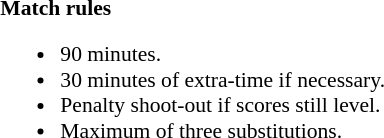<table width=82% style="font-size: 90%">
<tr>
<td width=50% valign=top></td>
<td style="width:60%; vertical-align:top;"><br><strong>Match rules</strong><ul><li>90 minutes.</li><li>30 minutes of extra-time if necessary.</li><li>Penalty shoot-out if scores still level.</li><li>Maximum of three substitutions.</li></ul></td>
</tr>
</table>
